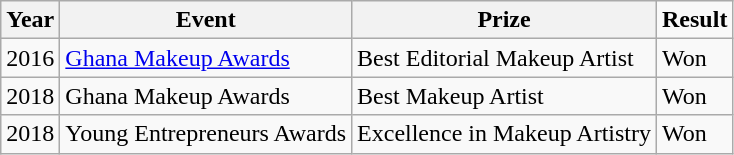<table class="wikitable">
<tr>
<th>Year</th>
<th>Event</th>
<th>Prize</th>
<td><strong>Result</strong></td>
</tr>
<tr>
<td>2016</td>
<td><a href='#'>Ghana Makeup Awards</a></td>
<td>Best Editorial Makeup Artist</td>
<td>Won</td>
</tr>
<tr>
<td>2018</td>
<td>Ghana Makeup Awards</td>
<td>Best Makeup Artist</td>
<td>Won</td>
</tr>
<tr>
<td>2018</td>
<td>Young Entrepreneurs Awards</td>
<td>Excellence in Makeup Artistry</td>
<td>Won</td>
</tr>
</table>
